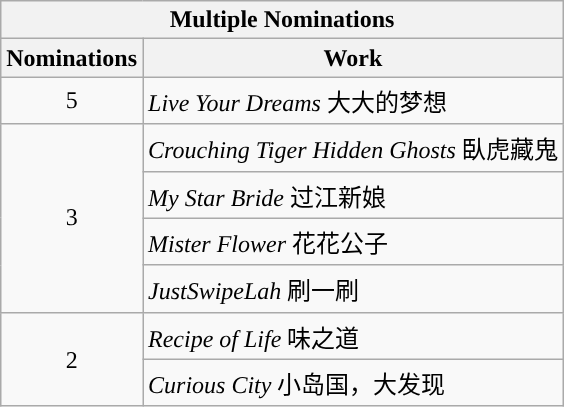<table class="wikitable">
<tr>
<th colspan=2 align=center>Multiple Nominations</th>
</tr>
<tr>
<th scope="col" ;width:050px;">Nominations</th>
<th scope="col" ;width:300px;">Work</th>
</tr>
<tr>
<td style="text-align:center">5</td>
<td><em>Live Your Dreams</em> 大大的梦想</td>
</tr>
<tr>
<td rowspan="4" style="text-align:center">3</td>
<td><em>Crouching Tiger Hidden Ghosts</em> 臥虎藏鬼</td>
</tr>
<tr>
<td><em>My Star Bride</em> 过江新娘</td>
</tr>
<tr>
<td><em>Mister Flower</em> 花花公子</td>
</tr>
<tr>
<td><em>JustSwipeLah</em> 刷一刷</td>
</tr>
<tr>
<td rowspan="2" style="text-align:center">2</td>
<td><em>Recipe of Life</em> 味之道</td>
</tr>
<tr>
<td><em>Curious City</em> 小岛国，大发现</td>
</tr>
</table>
